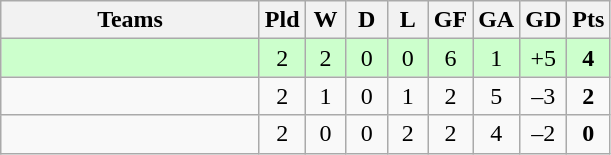<table class="wikitable" style="text-align: center;">
<tr>
<th width=165>Teams</th>
<th width=20>Pld</th>
<th width=20>W</th>
<th width=20>D</th>
<th width=20>L</th>
<th width=20>GF</th>
<th width=20>GA</th>
<th width=20>GD</th>
<th width=20>Pts</th>
</tr>
<tr align=center style="background:#ccffcc;">
<td style="text-align:left;"></td>
<td>2</td>
<td>2</td>
<td>0</td>
<td>0</td>
<td>6</td>
<td>1</td>
<td>+5</td>
<td><strong>4</strong></td>
</tr>
<tr align=center>
<td style="text-align:left;"></td>
<td>2</td>
<td>1</td>
<td>0</td>
<td>1</td>
<td>2</td>
<td>5</td>
<td>–3</td>
<td><strong>2</strong></td>
</tr>
<tr align=center>
<td style="text-align:left;"></td>
<td>2</td>
<td>0</td>
<td>0</td>
<td>2</td>
<td>2</td>
<td>4</td>
<td>–2</td>
<td><strong>0</strong></td>
</tr>
</table>
